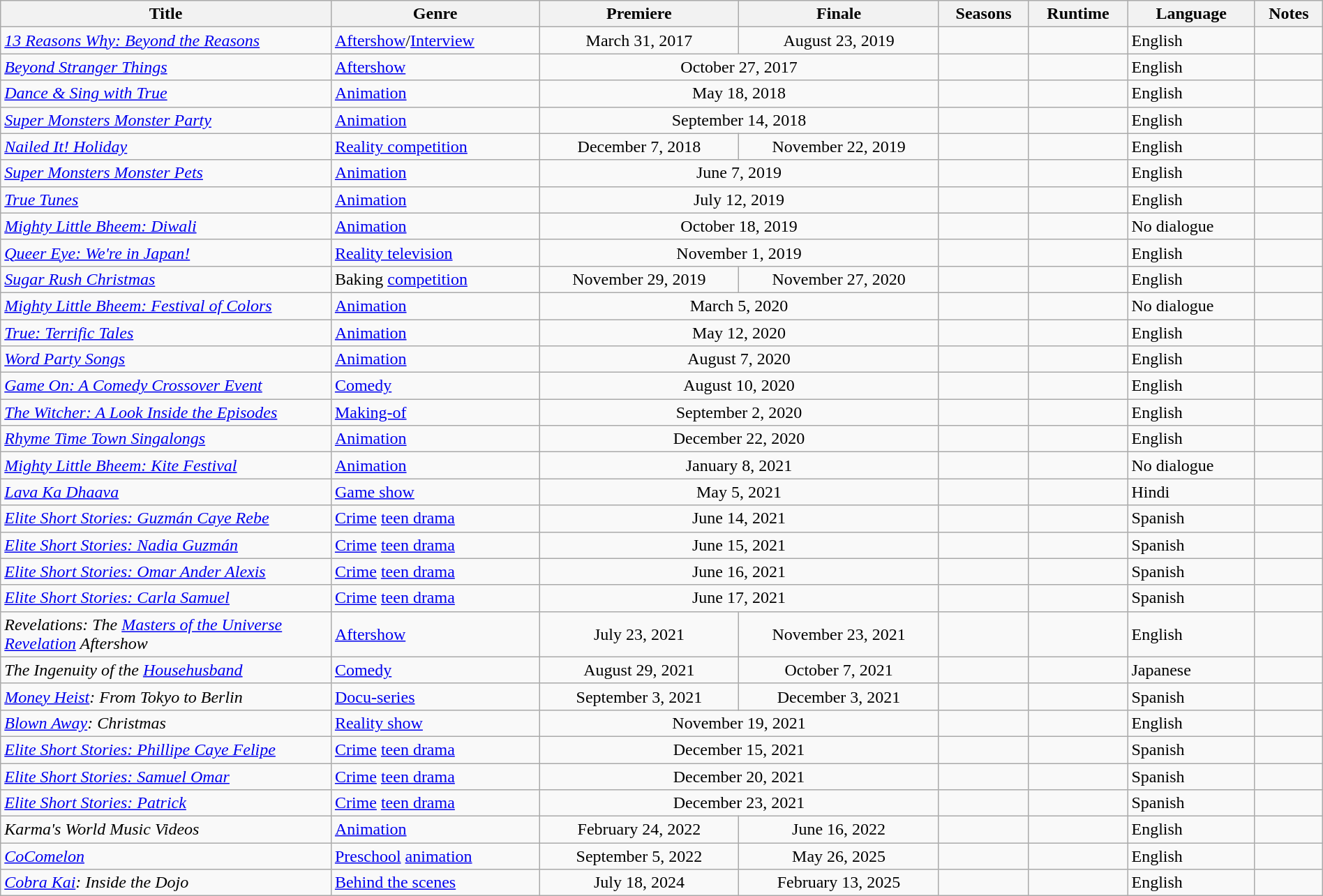<table class="wikitable sortable" style="width:100%;">
<tr>
<th scope="col" style="width:25%;">Title</th>
<th>Genre</th>
<th>Premiere</th>
<th>Finale</th>
<th>Seasons</th>
<th>Runtime</th>
<th>Language</th>
<th>Notes</th>
</tr>
<tr>
<td><em><a href='#'>13 Reasons Why: Beyond the Reasons</a></em></td>
<td><a href='#'>Aftershow</a>/<a href='#'>Interview</a></td>
<td style="text-align:center">March 31, 2017</td>
<td style="text-align:center">August 23, 2019</td>
<td></td>
<td></td>
<td>English</td>
<td></td>
</tr>
<tr>
<td><em><a href='#'>Beyond Stranger Things</a></em></td>
<td><a href='#'>Aftershow</a></td>
<td colspan="2" style="text-align:center">October 27, 2017</td>
<td></td>
<td></td>
<td>English</td>
<td></td>
</tr>
<tr>
<td><em><a href='#'>Dance & Sing with True</a></em></td>
<td><a href='#'>Animation</a></td>
<td colspan="2" style="text-align:center">May 18, 2018</td>
<td></td>
<td></td>
<td>English</td>
<td></td>
</tr>
<tr>
<td><em><a href='#'>Super Monsters Monster Party</a></em></td>
<td><a href='#'>Animation</a></td>
<td colspan="2" style="text-align:center">September 14, 2018</td>
<td></td>
<td></td>
<td>English</td>
<td></td>
</tr>
<tr>
<td><em><a href='#'>Nailed It! Holiday</a></em></td>
<td><a href='#'>Reality competition</a></td>
<td style="text-align:center">December 7, 2018</td>
<td style="text-align:center">November 22, 2019</td>
<td></td>
<td></td>
<td>English</td>
<td></td>
</tr>
<tr>
<td><em><a href='#'>Super Monsters Monster Pets</a></em></td>
<td><a href='#'>Animation</a></td>
<td colspan="2" style="text-align:center">June 7, 2019</td>
<td></td>
<td></td>
<td>English</td>
<td></td>
</tr>
<tr>
<td><em><a href='#'>True Tunes</a></em></td>
<td><a href='#'>Animation</a></td>
<td colspan="2" style="text-align:center">July 12, 2019</td>
<td></td>
<td></td>
<td>English</td>
<td></td>
</tr>
<tr>
<td><em><a href='#'>Mighty Little Bheem: Diwali</a></em></td>
<td><a href='#'>Animation</a></td>
<td colspan="2" style="text-align:center">October 18, 2019</td>
<td></td>
<td></td>
<td>No dialogue</td>
<td></td>
</tr>
<tr>
<td><em><a href='#'>Queer Eye: We're in Japan!</a></em></td>
<td><a href='#'>Reality television</a></td>
<td colspan="2" style="text-align:center">November 1, 2019</td>
<td></td>
<td></td>
<td>English</td>
<td></td>
</tr>
<tr>
<td><em><a href='#'>Sugar Rush Christmas</a></em></td>
<td>Baking <a href='#'>competition</a></td>
<td style="text-align:center">November 29, 2019</td>
<td style="text-align:center">November 27, 2020</td>
<td></td>
<td></td>
<td>English</td>
<td></td>
</tr>
<tr>
<td><em><a href='#'>Mighty Little Bheem: Festival of Colors</a></em></td>
<td><a href='#'>Animation</a></td>
<td colspan="2" style="text-align:center">March 5, 2020</td>
<td></td>
<td></td>
<td>No dialogue</td>
<td></td>
</tr>
<tr>
<td><em><a href='#'>True: Terrific Tales</a></em></td>
<td><a href='#'>Animation</a></td>
<td colspan="2" style="text-align:center">May 12, 2020</td>
<td></td>
<td></td>
<td>English</td>
<td></td>
</tr>
<tr>
<td><em><a href='#'>Word Party Songs</a></em></td>
<td><a href='#'>Animation</a></td>
<td colspan="2" style="text-align:center">August 7, 2020</td>
<td></td>
<td></td>
<td>English</td>
<td></td>
</tr>
<tr>
<td><em><a href='#'>Game On: A Comedy Crossover Event</a></em></td>
<td><a href='#'>Comedy</a></td>
<td colspan="2" style="text-align:center">August 10, 2020</td>
<td></td>
<td></td>
<td>English</td>
<td></td>
</tr>
<tr>
<td><em><a href='#'>The Witcher: A Look Inside the Episodes</a></em></td>
<td><a href='#'>Making-of</a></td>
<td colspan="2" style="text-align:center">September 2, 2020</td>
<td></td>
<td></td>
<td>English</td>
<td></td>
</tr>
<tr>
<td><em><a href='#'>Rhyme Time Town Singalongs</a></em></td>
<td><a href='#'>Animation</a></td>
<td colspan="2" style="text-align:center">December 22, 2020</td>
<td></td>
<td></td>
<td>English</td>
<td></td>
</tr>
<tr>
<td><em><a href='#'>Mighty Little Bheem: Kite Festival</a></em></td>
<td><a href='#'>Animation</a></td>
<td colspan="2" style="text-align:center">January 8, 2021</td>
<td></td>
<td></td>
<td>No dialogue</td>
<td></td>
</tr>
<tr>
<td><em><a href='#'>Lava Ka Dhaava</a></em></td>
<td><a href='#'>Game show</a></td>
<td colspan="2" style="text-align:center">May 5, 2021</td>
<td></td>
<td></td>
<td>Hindi</td>
<td></td>
</tr>
<tr>
<td><em><a href='#'>Elite Short Stories: Guzmán Caye Rebe</a></em></td>
<td><a href='#'>Crime</a> <a href='#'>teen drama</a></td>
<td colspan="2" style="text-align:center">June 14, 2021</td>
<td></td>
<td></td>
<td>Spanish</td>
<td></td>
</tr>
<tr>
<td><em><a href='#'>Elite Short Stories: Nadia Guzmán</a></em></td>
<td><a href='#'>Crime</a> <a href='#'>teen drama</a></td>
<td colspan="2" style="text-align:center">June 15, 2021</td>
<td></td>
<td></td>
<td>Spanish</td>
<td></td>
</tr>
<tr>
<td><em><a href='#'>Elite Short Stories: Omar Ander Alexis</a></em></td>
<td><a href='#'>Crime</a> <a href='#'>teen drama</a></td>
<td colspan="2" style="text-align:center">June 16, 2021</td>
<td></td>
<td></td>
<td>Spanish</td>
<td></td>
</tr>
<tr>
<td><em><a href='#'>Elite Short Stories: Carla Samuel</a></em></td>
<td><a href='#'>Crime</a> <a href='#'>teen drama</a></td>
<td colspan="2" style="text-align:center">June 17, 2021</td>
<td></td>
<td></td>
<td>Spanish</td>
<td></td>
</tr>
<tr>
<td><em>Revelations: The <a href='#'>Masters of the Universe Revelation</a> Aftershow</em></td>
<td><a href='#'>Aftershow</a></td>
<td style="text-align:center">July 23, 2021</td>
<td style="text-align:center">November 23, 2021</td>
<td></td>
<td></td>
<td>English</td>
<td></td>
</tr>
<tr>
<td><em>The Ingenuity of the <a href='#'>Househusband</a></em></td>
<td><a href='#'>Comedy</a></td>
<td style="text-align:center">August 29, 2021</td>
<td style="text-align:center">October 7, 2021</td>
<td></td>
<td></td>
<td>Japanese</td>
<td></td>
</tr>
<tr>
<td><em><a href='#'>Money Heist</a>: From Tokyo to Berlin</em></td>
<td><a href='#'>Docu-series</a></td>
<td style="text-align:center">September 3, 2021</td>
<td style="text-align:center">December 3, 2021</td>
<td></td>
<td></td>
<td>Spanish</td>
<td></td>
</tr>
<tr>
<td><em><a href='#'>Blown Away</a>: Christmas</em></td>
<td><a href='#'>Reality show</a></td>
<td colspan="2" style="text-align:center">November 19, 2021</td>
<td></td>
<td></td>
<td>English</td>
<td></td>
</tr>
<tr>
<td><em><a href='#'>Elite Short Stories: Phillipe Caye Felipe</a></em></td>
<td><a href='#'>Crime</a> <a href='#'>teen drama</a></td>
<td colspan="2" style="text-align:center">December 15, 2021</td>
<td></td>
<td></td>
<td>Spanish</td>
<td></td>
</tr>
<tr>
<td><em><a href='#'>Elite Short Stories: Samuel Omar</a></em></td>
<td><a href='#'>Crime</a> <a href='#'>teen drama</a></td>
<td colspan="2" style="text-align:center">December 20, 2021</td>
<td></td>
<td></td>
<td>Spanish</td>
<td></td>
</tr>
<tr>
<td><em><a href='#'>Elite Short Stories: Patrick</a></em></td>
<td><a href='#'>Crime</a> <a href='#'>teen drama</a></td>
<td colspan="2" style="text-align:center">December 23, 2021</td>
<td></td>
<td></td>
<td>Spanish</td>
<td></td>
</tr>
<tr>
<td><em>Karma's World Music Videos</em></td>
<td><a href='#'>Animation</a></td>
<td style="text-align:center">February 24, 2022</td>
<td style="text-align:center">June 16, 2022</td>
<td></td>
<td></td>
<td>English</td>
<td></td>
</tr>
<tr>
<td><em><a href='#'>CoComelon</a></em></td>
<td><a href='#'>Preschool</a> <a href='#'>animation</a></td>
<td style="text-align:center">September 5, 2022</td>
<td style="text-align:center">May 26, 2025</td>
<td></td>
<td></td>
<td>English</td>
<td></td>
</tr>
<tr>
<td><em><a href='#'>Cobra Kai</a>: Inside the Dojo</em></td>
<td><a href='#'>Behind the scenes</a></td>
<td style="text-align:center">July 18, 2024</td>
<td style="text-align:center">February 13, 2025</td>
<td></td>
<td></td>
<td>English</td>
<td></td>
</tr>
</table>
